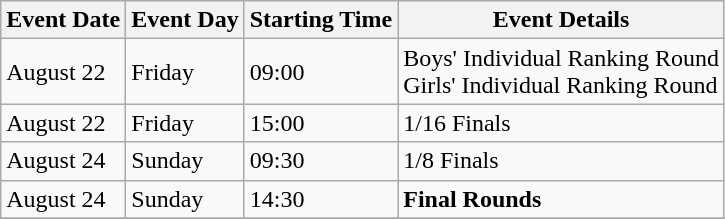<table class="wikitable">
<tr>
<th>Event Date</th>
<th>Event Day</th>
<th>Starting Time</th>
<th>Event Details</th>
</tr>
<tr>
<td>August 22</td>
<td>Friday</td>
<td>09:00</td>
<td>Boys' Individual Ranking Round<br>Girls' Individual Ranking Round</td>
</tr>
<tr>
<td>August 22</td>
<td>Friday</td>
<td>15:00</td>
<td>1/16 Finals</td>
</tr>
<tr>
<td>August 24</td>
<td>Sunday</td>
<td>09:30</td>
<td>1/8 Finals</td>
</tr>
<tr>
<td>August 24</td>
<td>Sunday</td>
<td>14:30</td>
<td><strong>Final Rounds</strong></td>
</tr>
<tr>
</tr>
</table>
